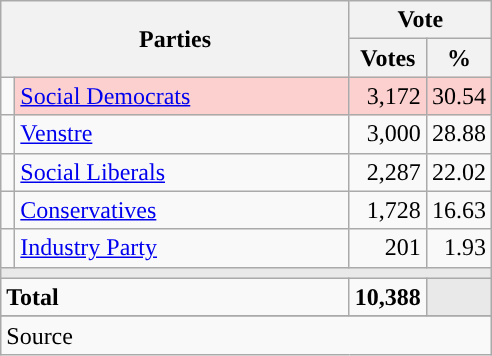<table class="wikitable" style="text-align:right;">
<tr>
<th style="text-align:centre;" rowspan="2" colspan="2" width="225">Parties</th>
<th colspan="3">Vote</th>
</tr>
<tr>
<th width="15">Votes</th>
<th width="15">%</th>
</tr>
<tr>
<td width="2" style="color:inherit;background:"></td>
<td bgcolor=#fbd0ce  align="left"><a href='#'>Social Democrats</a></td>
<td bgcolor=#fbd0ce>3,172</td>
<td bgcolor=#fbd0ce>30.54</td>
</tr>
<tr>
<td width="2" style="color:inherit;background:"></td>
<td align="left"><a href='#'>Venstre</a></td>
<td>3,000</td>
<td>28.88</td>
</tr>
<tr>
<td width="2" style="color:inherit;background:"></td>
<td align="left"><a href='#'>Social Liberals</a></td>
<td>2,287</td>
<td>22.02</td>
</tr>
<tr>
<td width="2" style="color:inherit;background:"></td>
<td align="left"><a href='#'>Conservatives</a></td>
<td>1,728</td>
<td>16.63</td>
</tr>
<tr>
<td width="2" style="color:inherit;background:"></td>
<td align="left"><a href='#'>Industry Party</a></td>
<td>201</td>
<td>1.93</td>
</tr>
<tr>
<td colspan="7" bgcolor="#E9E9E9"></td>
</tr>
<tr>
<td align="left" colspan="2"><strong>Total</strong></td>
<td><strong>10,388</strong></td>
<td bgcolor="#E9E9E9" colspan="2"></td>
</tr>
<tr>
</tr>
<tr>
<td align="left" colspan="6">Source</td>
</tr>
</table>
